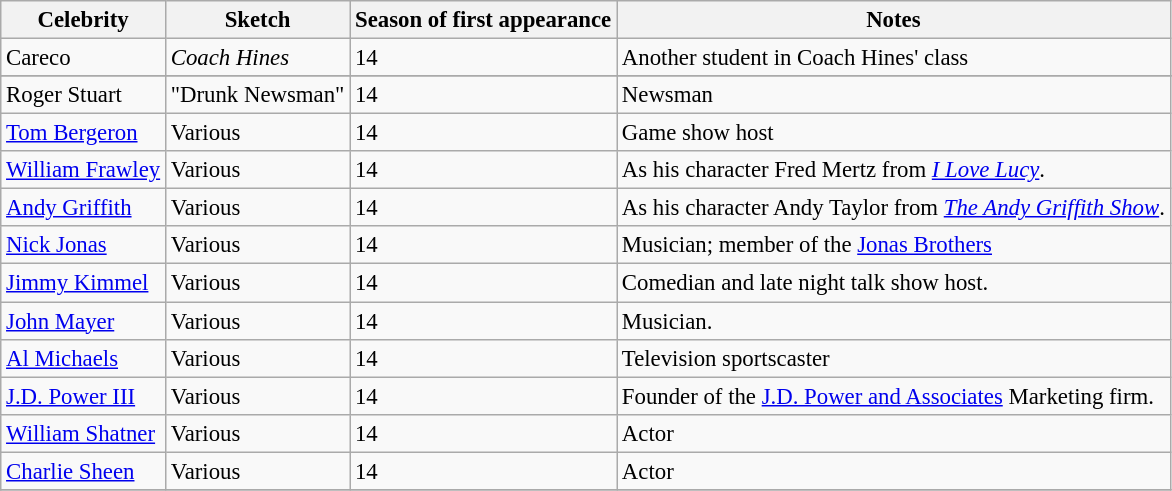<table class="wikitable" style="font-size: 95%;">
<tr>
<th>Celebrity</th>
<th>Sketch</th>
<th>Season of first appearance</th>
<th>Notes</th>
</tr>
<tr>
<td>Careco</td>
<td><em>Coach Hines</em></td>
<td>14</td>
<td>Another student in Coach Hines' class</td>
</tr>
<tr>
</tr>
<tr>
<td>Roger Stuart</td>
<td>"Drunk Newsman"</td>
<td>14</td>
<td>Newsman</td>
</tr>
<tr>
<td><a href='#'>Tom Bergeron</a></td>
<td>Various</td>
<td>14</td>
<td>Game show host</td>
</tr>
<tr>
<td><a href='#'>William Frawley</a></td>
<td>Various</td>
<td>14</td>
<td>As his character Fred Mertz from <em><a href='#'>I Love Lucy</a></em>.</td>
</tr>
<tr>
<td><a href='#'>Andy Griffith</a></td>
<td>Various</td>
<td>14</td>
<td>As his character Andy Taylor from <em><a href='#'>The Andy Griffith Show</a></em>.</td>
</tr>
<tr>
<td><a href='#'>Nick Jonas</a></td>
<td>Various</td>
<td>14</td>
<td>Musician; member of the <a href='#'>Jonas Brothers</a></td>
</tr>
<tr>
<td><a href='#'>Jimmy Kimmel</a></td>
<td>Various</td>
<td>14</td>
<td>Comedian and late night talk show host.</td>
</tr>
<tr>
<td><a href='#'>John Mayer</a></td>
<td>Various</td>
<td>14</td>
<td>Musician.</td>
</tr>
<tr>
<td><a href='#'>Al Michaels</a></td>
<td>Various</td>
<td>14</td>
<td>Television sportscaster</td>
</tr>
<tr>
<td><a href='#'>J.D. Power III</a></td>
<td>Various</td>
<td>14</td>
<td>Founder of the <a href='#'>J.D. Power and Associates</a> Marketing firm.</td>
</tr>
<tr>
<td><a href='#'>William Shatner</a></td>
<td>Various</td>
<td>14</td>
<td>Actor</td>
</tr>
<tr>
<td><a href='#'>Charlie Sheen</a></td>
<td>Various</td>
<td>14</td>
<td>Actor</td>
</tr>
<tr>
</tr>
</table>
